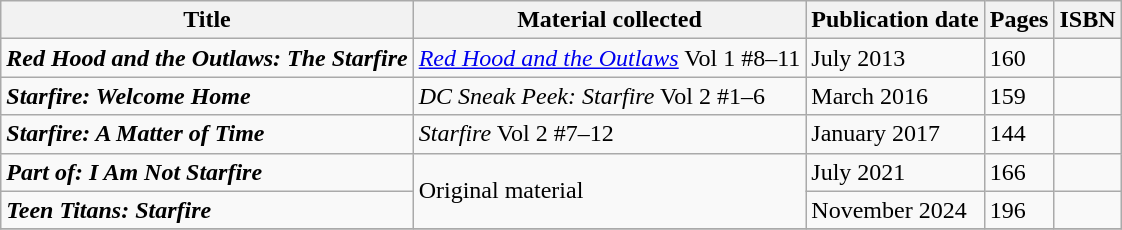<table class="wikitable">
<tr>
<th>Title</th>
<th>Material collected</th>
<th>Publication date</th>
<th>Pages</th>
<th>ISBN</th>
</tr>
<tr>
<td><strong><em>Red Hood and the Outlaws: The Starfire</em></strong></td>
<td><em><a href='#'>Red Hood and the Outlaws</a></em> Vol 1 #8–11</td>
<td>July 2013</td>
<td>160</td>
<td></td>
</tr>
<tr>
<td><strong><em>Starfire: Welcome Home</em></strong></td>
<td><em>DC Sneak Peek: Starfire</em> Vol 2 #1–6</td>
<td>March 2016</td>
<td>159</td>
<td></td>
</tr>
<tr>
<td><strong><em>Starfire: A Matter of Time</em></strong></td>
<td><em>Starfire</em> Vol 2 #7–12</td>
<td>January 2017</td>
<td>144</td>
<td></td>
</tr>
<tr>
<td><strong><em>Part of: I Am Not Starfire</em></strong></td>
<td rowspan="2">Original material</td>
<td>July 2021</td>
<td>166</td>
<td></td>
</tr>
<tr>
<td><strong><em>Teen Titans: Starfire</em></strong></td>
<td>November 2024</td>
<td>196</td>
<td></td>
</tr>
<tr>
</tr>
</table>
